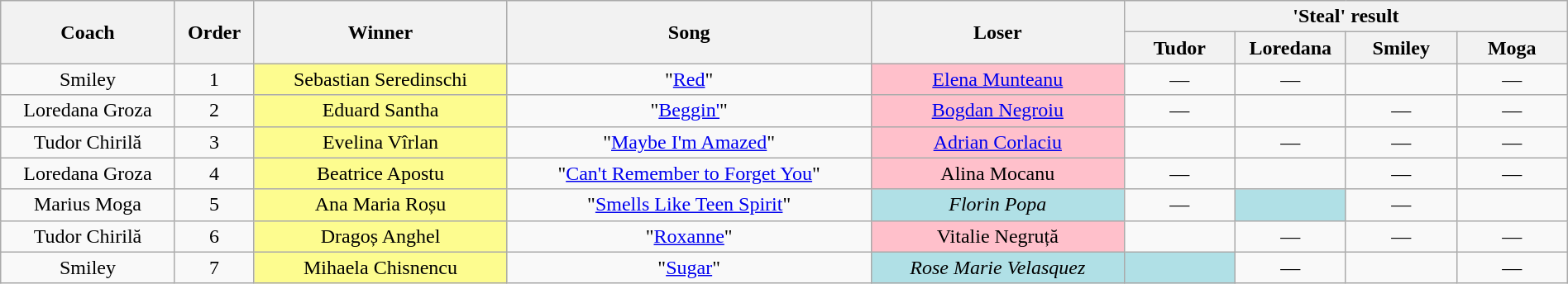<table class="wikitable" style="text-align: center; width:100%;">
<tr>
<th rowspan="2" style="width:11%;">Coach</th>
<th rowspan="2" style="width:05%;">Order</th>
<th rowspan="2" style="width:16%;">Winner</th>
<th rowspan="2" style="width:23%;">Song</th>
<th rowspan="2" style="width:16%;">Loser</th>
<th colspan="4" style="width:28%;">'Steal' result</th>
</tr>
<tr>
<th style="width:07%;">Tudor</th>
<th style="width:07%;">Loredana</th>
<th style="width:07%;">Smiley</th>
<th style="width:07%;">Moga</th>
</tr>
<tr>
<td>Smiley</td>
<td>1</td>
<td style="background:#FDFC8F;">Sebastian Seredinschi</td>
<td>"<a href='#'>Red</a>"</td>
<td style="background:pink;"><a href='#'>Elena Munteanu</a></td>
<td>—</td>
<td>—</td>
<td></td>
<td>—</td>
</tr>
<tr>
<td>Loredana Groza</td>
<td>2</td>
<td style="background:#FDFC8F;">Eduard Santha</td>
<td>"<a href='#'>Beggin'</a>"</td>
<td style="background:pink;"><a href='#'>Bogdan Negroiu</a></td>
<td>—</td>
<td></td>
<td>—</td>
<td>—</td>
</tr>
<tr>
<td>Tudor Chirilă</td>
<td>3</td>
<td style="background:#FDFC8F;">Evelina Vîrlan</td>
<td>"<a href='#'>Maybe I'm Amazed</a>"</td>
<td style="background:pink;"><a href='#'>Adrian Corlaciu</a></td>
<td></td>
<td>—</td>
<td>—</td>
<td>—</td>
</tr>
<tr>
<td>Loredana Groza</td>
<td>4</td>
<td style="background:#FDFC8F;">Beatrice Apostu</td>
<td>"<a href='#'>Can't Remember to Forget You</a>"</td>
<td style="background:pink;">Alina Mocanu</td>
<td>—</td>
<td></td>
<td>—</td>
<td>—</td>
</tr>
<tr>
<td>Marius Moga</td>
<td>5</td>
<td style="background:#FDFC8F;">Ana Maria Roșu</td>
<td>"<a href='#'>Smells Like Teen Spirit</a>"</td>
<td style="background:#B0E0E6;font-style:italic">Florin Popa</td>
<td>—</td>
<td style="background:#B0E0E6;"><strong></strong></td>
<td>—</td>
<td></td>
</tr>
<tr>
<td>Tudor Chirilă</td>
<td>6</td>
<td style="background:#FDFC8F;">Dragoș Anghel</td>
<td>"<a href='#'>Roxanne</a>"</td>
<td style="background:pink;">Vitalie Negruță</td>
<td></td>
<td>—</td>
<td>—</td>
<td>—</td>
</tr>
<tr>
<td>Smiley</td>
<td>7</td>
<td style="background:#FDFC8F;">Mihaela Chisnencu</td>
<td>"<a href='#'>Sugar</a>"</td>
<td style="background:#B0E0E6;font-style:italic">Rose Marie Velasquez</td>
<td style="background:#B0E0E6;"><strong></strong></td>
<td>—</td>
<td></td>
<td>—</td>
</tr>
</table>
